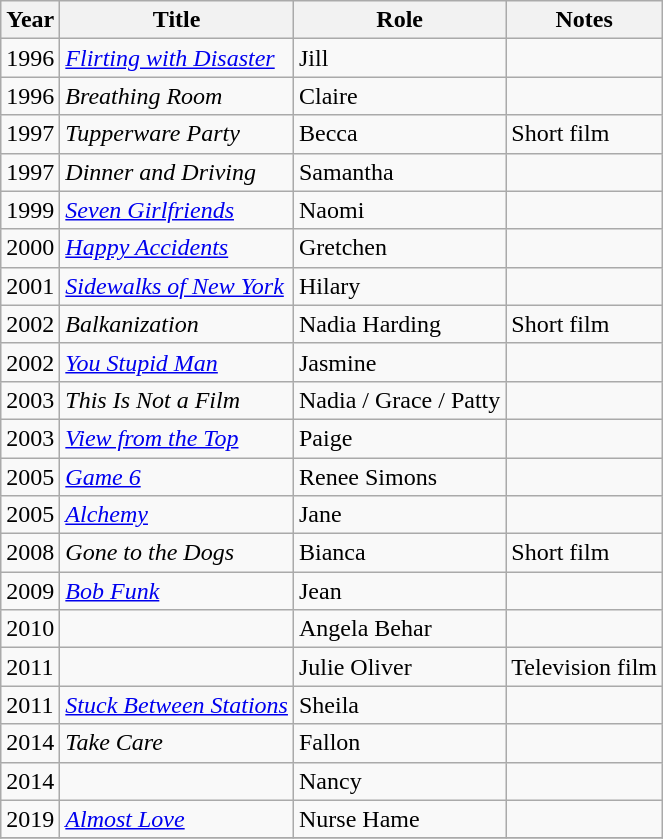<table class="wikitable sortable plainrowheaders">
<tr>
<th>Year</th>
<th>Title</th>
<th>Role</th>
<th class="unsortable">Notes</th>
</tr>
<tr>
<td>1996</td>
<td><em><a href='#'>Flirting with Disaster</a></em></td>
<td>Jill</td>
<td></td>
</tr>
<tr>
<td>1996</td>
<td><em>Breathing Room</em></td>
<td>Claire</td>
<td></td>
</tr>
<tr>
<td>1997</td>
<td><em>Tupperware Party</em></td>
<td>Becca</td>
<td>Short film</td>
</tr>
<tr>
<td>1997</td>
<td><em>Dinner and Driving</em></td>
<td>Samantha</td>
<td></td>
</tr>
<tr>
<td>1999</td>
<td><em><a href='#'>Seven Girlfriends</a></em></td>
<td>Naomi</td>
<td></td>
</tr>
<tr>
<td>2000</td>
<td><em><a href='#'>Happy Accidents</a></em></td>
<td>Gretchen</td>
<td></td>
</tr>
<tr>
<td>2001</td>
<td><em><a href='#'>Sidewalks of New York</a></em></td>
<td>Hilary</td>
<td></td>
</tr>
<tr>
<td>2002</td>
<td><em>Balkanization</em></td>
<td>Nadia Harding</td>
<td>Short film</td>
</tr>
<tr>
<td>2002</td>
<td><em><a href='#'>You Stupid Man</a></em></td>
<td>Jasmine</td>
<td></td>
</tr>
<tr>
<td>2003</td>
<td><em>This Is Not a Film</em></td>
<td>Nadia / Grace / Patty</td>
<td></td>
</tr>
<tr>
<td>2003</td>
<td><em><a href='#'>View from the Top</a></em></td>
<td>Paige</td>
<td></td>
</tr>
<tr>
<td>2005</td>
<td><em><a href='#'>Game 6</a></em></td>
<td>Renee Simons</td>
<td></td>
</tr>
<tr>
<td>2005</td>
<td><em><a href='#'>Alchemy</a></em></td>
<td>Jane</td>
<td></td>
</tr>
<tr>
<td>2008</td>
<td><em>Gone to the Dogs</em></td>
<td>Bianca</td>
<td>Short film</td>
</tr>
<tr>
<td>2009</td>
<td><em><a href='#'>Bob Funk</a></em></td>
<td>Jean</td>
<td></td>
</tr>
<tr>
<td>2010</td>
<td><em></em></td>
<td>Angela Behar</td>
<td></td>
</tr>
<tr>
<td>2011</td>
<td><em></em></td>
<td>Julie Oliver</td>
<td>Television film</td>
</tr>
<tr>
<td>2011</td>
<td><em><a href='#'>Stuck Between Stations</a></em></td>
<td>Sheila</td>
<td></td>
</tr>
<tr>
<td>2014</td>
<td><em>Take Care</em></td>
<td>Fallon</td>
<td></td>
</tr>
<tr>
<td>2014</td>
<td><em></em></td>
<td>Nancy</td>
<td></td>
</tr>
<tr>
<td>2019</td>
<td><em><a href='#'>Almost Love</a></em></td>
<td>Nurse Hame</td>
<td></td>
</tr>
<tr>
</tr>
</table>
